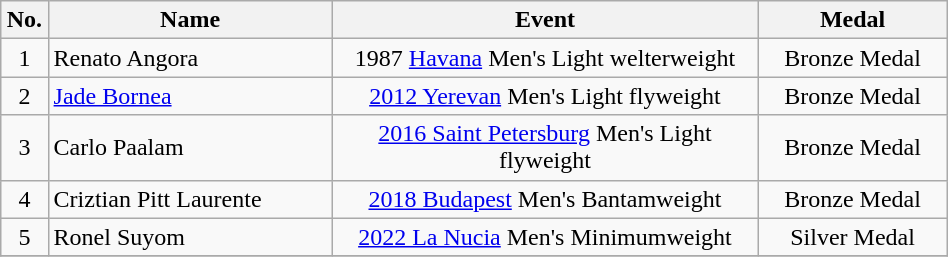<table class="wikitable" width=50%>
<tr>
<th width=05%>No.</th>
<th width=30%>Name</th>
<th width=45%>Event</th>
<th width=20%>Medal</th>
</tr>
<tr align=center>
<td>1</td>
<td align=left>Renato Angora</td>
<td>1987 <a href='#'>Havana</a> Men's Light welterweight</td>
<td> Bronze Medal</td>
</tr>
<tr align=center>
<td>2</td>
<td align=left><a href='#'>Jade Bornea</a></td>
<td><a href='#'>2012 Yerevan</a> Men's Light flyweight</td>
<td> Bronze Medal</td>
</tr>
<tr align=center>
<td>3</td>
<td align=left>Carlo Paalam</td>
<td><a href='#'>2016 Saint Petersburg</a> Men's Light flyweight</td>
<td> Bronze Medal</td>
</tr>
<tr align=center>
<td>4</td>
<td align=left>Criztian Pitt Laurente</td>
<td><a href='#'>2018 Budapest</a> Men's Bantamweight</td>
<td> Bronze Medal</td>
</tr>
<tr align=center>
<td>5</td>
<td align=left>Ronel Suyom</td>
<td><a href='#'>2022 La Nucia</a> Men's Minimumweight</td>
<td> Silver Medal</td>
</tr>
<tr align=center>
</tr>
</table>
